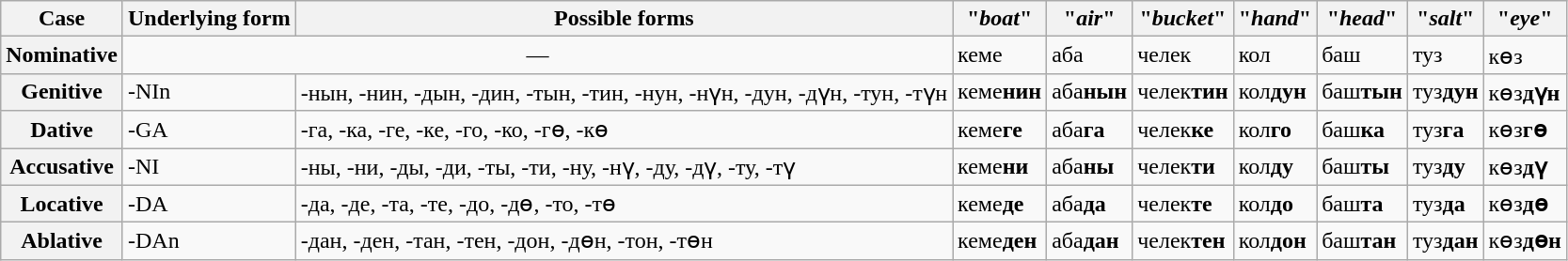<table class="wikitable">
<tr>
<th>Case</th>
<th>Underlying form</th>
<th>Possible forms</th>
<th>"<em>boat</em>"</th>
<th>"<em>air</em>"</th>
<th>"<em>bucket</em>"</th>
<th>"<em>hand</em>"</th>
<th>"<em>head</em>"</th>
<th>"<em>salt</em>"</th>
<th>"<em>eye</em>"</th>
</tr>
<tr>
<th>Nominative</th>
<td colspan="2" align="center">—</td>
<td>кеме</td>
<td>аба</td>
<td>челек</td>
<td>кол</td>
<td>баш</td>
<td>туз</td>
<td>көз</td>
</tr>
<tr>
<th>Genitive</th>
<td>-NIn</td>
<td>-нын, -нин, -дын, -дин, -тын, -тин, -нун, -нүн, -дун, -дүн, -тун, -түн</td>
<td>кеме<strong>нин</strong></td>
<td>аба<strong>нын</strong></td>
<td>челек<strong>тин</strong></td>
<td>кол<strong>дун</strong></td>
<td>баш<strong>тын</strong></td>
<td>туз<strong>дун</strong></td>
<td>көз<strong>дүн</strong></td>
</tr>
<tr>
<th>Dative</th>
<td>-GA</td>
<td>-га, -ка, -ге, -ке, -го, -ко, -гө, -кө</td>
<td>кеме<strong>ге</strong></td>
<td>аба<strong>га</strong></td>
<td>челек<strong>ке</strong></td>
<td>кол<strong>го</strong></td>
<td>баш<strong>ка</strong></td>
<td>туз<strong>га</strong></td>
<td>көз<strong>гө</strong></td>
</tr>
<tr>
<th>Accusative</th>
<td>-NI</td>
<td>-ны, -ни, -ды, -ди, -ты, -ти, -ну, -нү, -ду, -дү, -ту, -тү</td>
<td>кеме<strong>ни</strong></td>
<td>аба<strong>ны</strong></td>
<td>челек<strong>ти</strong></td>
<td>кол<strong>ду</strong></td>
<td>баш<strong>ты</strong></td>
<td>туз<strong>ду</strong></td>
<td>көз<strong>дү</strong></td>
</tr>
<tr>
<th>Locative</th>
<td>-DA</td>
<td>-да, -де, -та, -те, -до, -дө, -то, -тө</td>
<td>кеме<strong>де</strong></td>
<td>аба<strong>да</strong></td>
<td>челек<strong>те</strong></td>
<td>кол<strong>до</strong></td>
<td>баш<strong>та</strong></td>
<td>туз<strong>да</strong></td>
<td>көз<strong>дө</strong></td>
</tr>
<tr>
<th>Ablative</th>
<td>-DAn</td>
<td>-дан, -ден, -тан, -тен, -дон, -дөн, -тон, -төн</td>
<td>кеме<strong>ден</strong></td>
<td>аба<strong>дан</strong></td>
<td>челек<strong>тен</strong></td>
<td>кол<strong>дон</strong></td>
<td>баш<strong>тан</strong></td>
<td>туз<strong>дан</strong></td>
<td>көз<strong>дөн</strong></td>
</tr>
</table>
